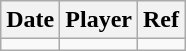<table class="wikitable">
<tr>
<th>Date</th>
<th>Player</th>
<th>Ref</th>
</tr>
<tr>
<td></td>
<td></td>
<td></td>
</tr>
</table>
